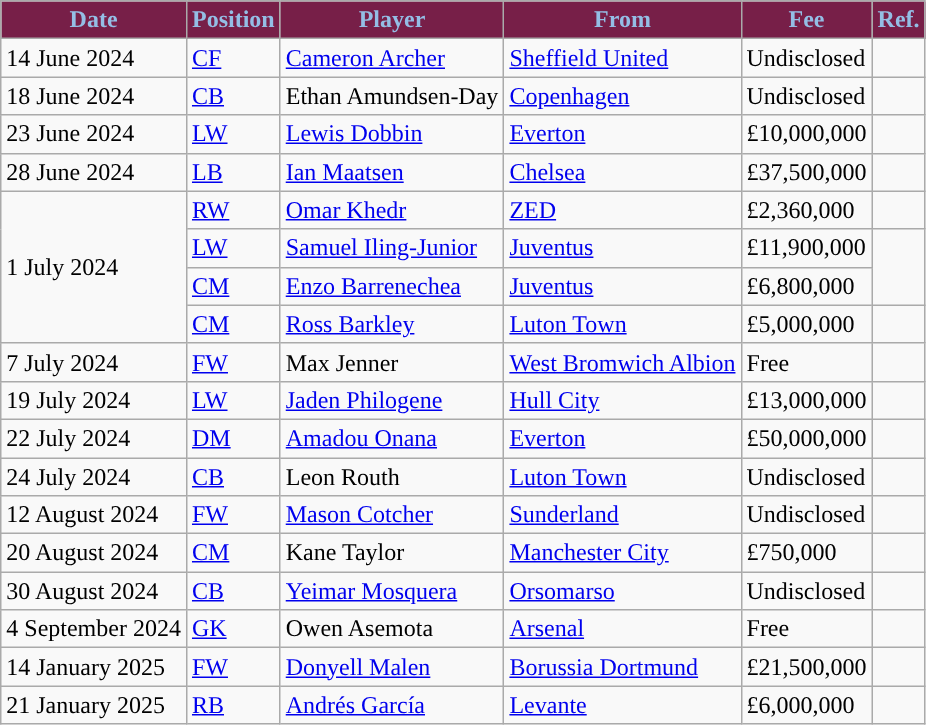<table class="wikitable plainrowheaders sortable">
<tr>
<th style="background:#771F48; color:#94BEE5; ">Date</th>
<th style="background:#771F48; color:#94BEE5; ">Position</th>
<th style="background:#771F48; color:#94BEE5; ">Player</th>
<th style="background:#771F48; color:#94BEE5; ">From</th>
<th style="background:#771F48; color:#94BEE5; ">Fee</th>
<th style="background:#771F48; color:#94BEE5; ">Ref.</th>
</tr>
<tr>
<td>14 June 2024</td>
<td><a href='#'>CF</a></td>
<td> <a href='#'>Cameron Archer</a></td>
<td> <a href='#'>Sheffield United</a></td>
<td>Undisclosed</td>
<td></td>
</tr>
<tr>
<td>18 June 2024</td>
<td><a href='#'>CB</a></td>
<td> Ethan Amundsen-Day</td>
<td> <a href='#'>Copenhagen</a></td>
<td>Undisclosed</td>
<td></td>
</tr>
<tr>
<td>23 June 2024</td>
<td><a href='#'>LW</a></td>
<td> <a href='#'>Lewis Dobbin</a></td>
<td> <a href='#'>Everton</a></td>
<td>£10,000,000</td>
<td></td>
</tr>
<tr>
<td>28 June 2024</td>
<td><a href='#'>LB</a></td>
<td> <a href='#'>Ian Maatsen</a></td>
<td> <a href='#'>Chelsea</a></td>
<td>£37,500,000</td>
<td></td>
</tr>
<tr>
<td rowspan="4">1 July 2024</td>
<td><a href='#'>RW</a></td>
<td> <a href='#'>Omar Khedr</a></td>
<td> <a href='#'>ZED</a></td>
<td>£2,360,000</td>
<td></td>
</tr>
<tr>
<td><a href='#'>LW</a></td>
<td> <a href='#'>Samuel Iling-Junior</a></td>
<td> <a href='#'>Juventus</a></td>
<td>£11,900,000</td>
<td rowspan="2"></td>
</tr>
<tr>
<td><a href='#'>CM</a></td>
<td> <a href='#'>Enzo Barrenechea</a></td>
<td> <a href='#'>Juventus</a></td>
<td>£6,800,000</td>
</tr>
<tr>
<td><a href='#'>CM</a></td>
<td> <a href='#'>Ross Barkley</a></td>
<td> <a href='#'>Luton Town</a></td>
<td>£5,000,000</td>
<td></td>
</tr>
<tr>
<td>7 July 2024</td>
<td><a href='#'>FW</a></td>
<td> Max Jenner</td>
<td> <a href='#'>West Bromwich Albion</a></td>
<td>Free</td>
<td></td>
</tr>
<tr>
<td>19 July 2024</td>
<td><a href='#'>LW</a></td>
<td> <a href='#'>Jaden Philogene</a></td>
<td> <a href='#'>Hull City</a></td>
<td>£13,000,000</td>
<td></td>
</tr>
<tr>
<td>22 July 2024</td>
<td><a href='#'>DM</a></td>
<td> <a href='#'>Amadou Onana</a></td>
<td> <a href='#'>Everton</a></td>
<td>£50,000,000</td>
<td></td>
</tr>
<tr>
<td>24 July 2024</td>
<td><a href='#'>CB</a></td>
<td> Leon Routh</td>
<td> <a href='#'>Luton Town</a></td>
<td>Undisclosed</td>
<td></td>
</tr>
<tr>
<td>12 August 2024</td>
<td><a href='#'>FW</a></td>
<td> <a href='#'>Mason Cotcher</a></td>
<td> <a href='#'>Sunderland</a></td>
<td>Undisclosed</td>
<td></td>
</tr>
<tr>
<td>20 August 2024</td>
<td><a href='#'>CM</a></td>
<td> Kane Taylor</td>
<td> <a href='#'>Manchester City</a></td>
<td>£750,000</td>
<td></td>
</tr>
<tr>
<td>30 August 2024</td>
<td><a href='#'>CB</a></td>
<td> <a href='#'>Yeimar Mosquera</a></td>
<td> <a href='#'>Orsomarso</a></td>
<td>Undisclosed</td>
<td></td>
</tr>
<tr>
<td>4 September 2024</td>
<td><a href='#'>GK</a></td>
<td> Owen Asemota</td>
<td> <a href='#'>Arsenal</a></td>
<td>Free</td>
<td></td>
</tr>
<tr>
<td>14 January 2025</td>
<td><a href='#'>FW</a></td>
<td> <a href='#'>Donyell Malen</a></td>
<td> <a href='#'>Borussia Dortmund</a></td>
<td>£21,500,000</td>
<td></td>
</tr>
<tr>
<td>21 January 2025</td>
<td><a href='#'>RB</a></td>
<td> <a href='#'>Andrés García</a></td>
<td> <a href='#'>Levante</a></td>
<td>£6,000,000</td>
<td></td>
</tr>
</table>
